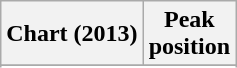<table class="wikitable sortable">
<tr>
<th align="left">Chart (2013)</th>
<th align="center">Peak<br>position</th>
</tr>
<tr>
</tr>
<tr>
</tr>
<tr>
</tr>
<tr>
</tr>
<tr>
</tr>
</table>
